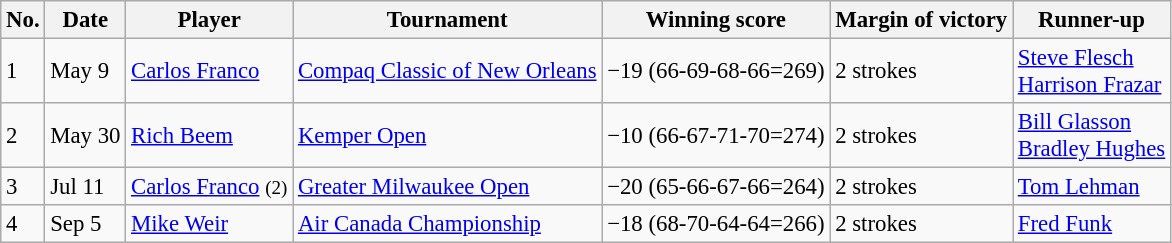<table class="wikitable" style="font-size:95%;">
<tr>
<th>No.</th>
<th>Date</th>
<th>Player</th>
<th>Tournament</th>
<th>Winning score</th>
<th>Margin of victory</th>
<th>Runner-up</th>
</tr>
<tr>
<td>1</td>
<td>May 9</td>
<td> <a href='#'>Carlos Franco</a></td>
<td><a href='#'>Compaq Classic of New Orleans</a></td>
<td>−19 (66-69-68-66=269)</td>
<td>2 strokes</td>
<td> <a href='#'>Steve Flesch</a><br> <a href='#'>Harrison Frazar</a></td>
</tr>
<tr>
<td>2</td>
<td>May 30</td>
<td> <a href='#'>Rich Beem</a></td>
<td><a href='#'>Kemper Open</a></td>
<td>−10 (66-67-71-70=274)</td>
<td>2 strokes</td>
<td> <a href='#'>Bill Glasson</a><br> <a href='#'>Bradley Hughes</a></td>
</tr>
<tr>
<td>3</td>
<td>Jul 11</td>
<td> <a href='#'>Carlos Franco</a> <small>(2)</small></td>
<td><a href='#'>Greater Milwaukee Open</a></td>
<td>−20 (65-66-67-66=264)</td>
<td>2 strokes</td>
<td> <a href='#'>Tom Lehman</a></td>
</tr>
<tr>
<td>4</td>
<td>Sep 5</td>
<td> <a href='#'>Mike Weir</a></td>
<td><a href='#'>Air Canada Championship</a></td>
<td>−18 (68-70-64-64=266)</td>
<td>2 strokes</td>
<td> <a href='#'>Fred Funk</a></td>
</tr>
</table>
